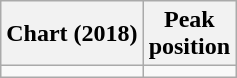<table class="wikitable sortable plainrowheaders">
<tr>
<th>Chart (2018)</th>
<th>Peak<br>position</th>
</tr>
<tr>
<td></td>
</tr>
</table>
